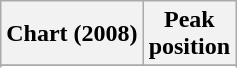<table class="wikitable sortable plainrowheaders" style="text-align:center">
<tr>
<th scope="col">Chart (2008)</th>
<th scope="col">Peak<br>position</th>
</tr>
<tr>
</tr>
<tr>
</tr>
<tr>
</tr>
</table>
